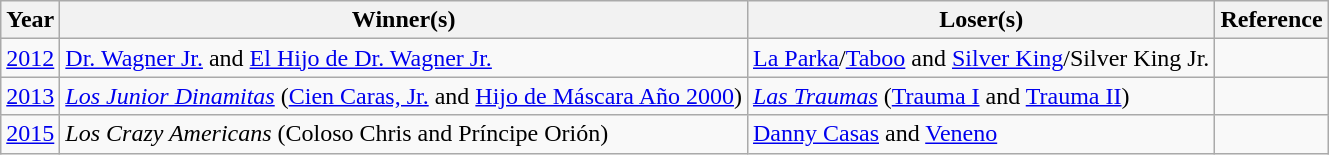<table style=text-align: left;" class="wikitable sortable">
<tr>
<th>Year</th>
<th>Winner(s)</th>
<th>Loser(s)</th>
<th>Reference</th>
</tr>
<tr>
<td><a href='#'>2012</a></td>
<td><a href='#'>Dr. Wagner Jr.</a> and <a href='#'>El Hijo de Dr. Wagner Jr.</a></td>
<td><a href='#'>La Parka</a>/<a href='#'>Taboo</a> and <a href='#'>Silver King</a>/Silver King Jr.</td>
<td></td>
</tr>
<tr>
<td><a href='#'>2013</a></td>
<td><em><a href='#'>Los Junior Dinamitas</a></em> (<a href='#'>Cien Caras, Jr.</a> and <a href='#'>Hijo de Máscara Año 2000</a>)</td>
<td><em><a href='#'>Las Traumas</a></em> (<a href='#'>Trauma I</a> and <a href='#'>Trauma II</a>)</td>
<td></td>
</tr>
<tr>
<td><a href='#'>2015</a></td>
<td><em>Los Crazy Americans</em> (Coloso Chris and Príncipe Orión)</td>
<td><a href='#'>Danny Casas</a> and <a href='#'>Veneno</a></td>
<td></td>
</tr>
</table>
